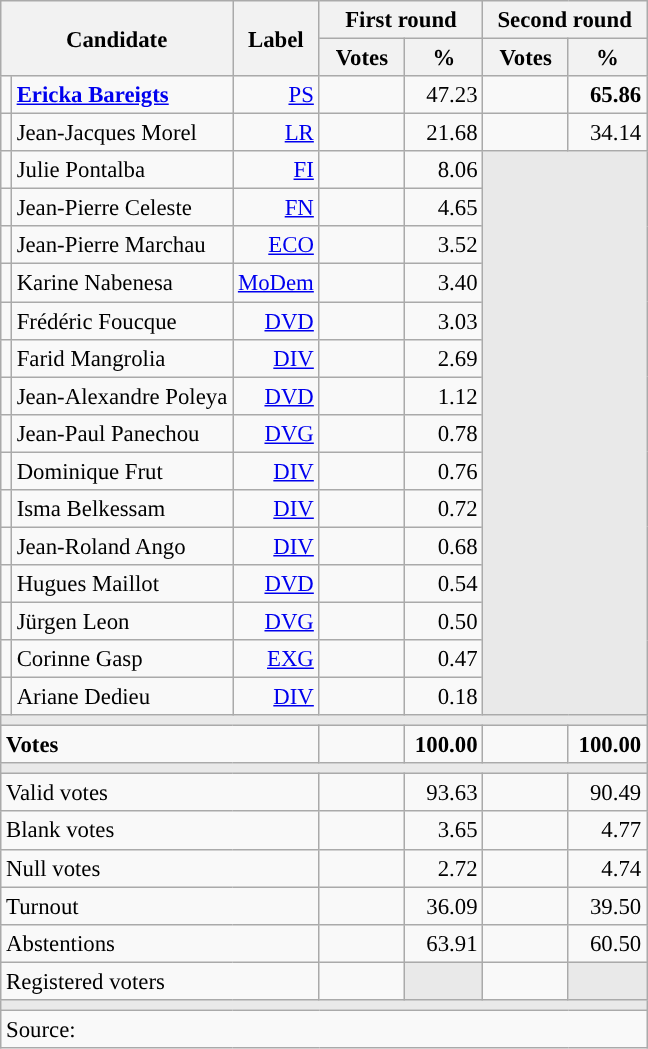<table class="wikitable" style="text-align:right;font-size:95%;">
<tr>
<th rowspan="2" colspan="2">Candidate</th>
<th rowspan="2">Label</th>
<th colspan="2">First round</th>
<th colspan="2">Second round</th>
</tr>
<tr>
<th style="width:50px;">Votes</th>
<th style="width:45px;">%</th>
<th style="width:50px;">Votes</th>
<th style="width:45px;">%</th>
</tr>
<tr>
<td style="color:inherit;background:"></td>
<td style="text-align:left;"><strong><a href='#'>Ericka Bareigts</a></strong></td>
<td><a href='#'>PS</a></td>
<td></td>
<td>47.23</td>
<td><strong></strong></td>
<td><strong>65.86</strong></td>
</tr>
<tr>
<td style="color:inherit;background:"></td>
<td style="text-align:left;">Jean-Jacques Morel</td>
<td><a href='#'>LR</a></td>
<td></td>
<td>21.68</td>
<td></td>
<td>34.14</td>
</tr>
<tr>
<td style="color:inherit;background:"></td>
<td style="text-align:left;">Julie Pontalba</td>
<td><a href='#'>FI</a></td>
<td></td>
<td>8.06</td>
<td colspan="2" rowspan="15" style="background:#E9E9E9;"></td>
</tr>
<tr>
<td style="color:inherit;background:"></td>
<td style="text-align:left;">Jean-Pierre Celeste</td>
<td><a href='#'>FN</a></td>
<td></td>
<td>4.65</td>
</tr>
<tr>
<td style="color:inherit;background:"></td>
<td style="text-align:left;">Jean-Pierre Marchau</td>
<td><a href='#'>ECO</a></td>
<td></td>
<td>3.52</td>
</tr>
<tr>
<td style="color:inherit;background:"></td>
<td style="text-align:left;">Karine Nabenesa</td>
<td><a href='#'>MoDem</a></td>
<td></td>
<td>3.40</td>
</tr>
<tr>
<td style="color:inherit;background:"></td>
<td style="text-align:left;">Frédéric Foucque</td>
<td><a href='#'>DVD</a></td>
<td></td>
<td>3.03</td>
</tr>
<tr>
<td style="color:inherit;background:"></td>
<td style="text-align:left;">Farid Mangrolia</td>
<td><a href='#'>DIV</a></td>
<td></td>
<td>2.69</td>
</tr>
<tr>
<td style="color:inherit;background:"></td>
<td style="text-align:left;">Jean-Alexandre Poleya</td>
<td><a href='#'>DVD</a></td>
<td></td>
<td>1.12</td>
</tr>
<tr>
<td style="color:inherit;background:"></td>
<td style="text-align:left;">Jean-Paul Panechou</td>
<td><a href='#'>DVG</a></td>
<td></td>
<td>0.78</td>
</tr>
<tr>
<td style="color:inherit;background:"></td>
<td style="text-align:left;">Dominique Frut</td>
<td><a href='#'>DIV</a></td>
<td></td>
<td>0.76</td>
</tr>
<tr>
<td style="color:inherit;background:"></td>
<td style="text-align:left;">Isma Belkessam</td>
<td><a href='#'>DIV</a></td>
<td></td>
<td>0.72</td>
</tr>
<tr>
<td style="color:inherit;background:"></td>
<td style="text-align:left;">Jean-Roland Ango</td>
<td><a href='#'>DIV</a></td>
<td></td>
<td>0.68</td>
</tr>
<tr>
<td style="color:inherit;background:"></td>
<td style="text-align:left;">Hugues Maillot</td>
<td><a href='#'>DVD</a></td>
<td></td>
<td>0.54</td>
</tr>
<tr>
<td style="color:inherit;background:"></td>
<td style="text-align:left;">Jürgen Leon</td>
<td><a href='#'>DVG</a></td>
<td></td>
<td>0.50</td>
</tr>
<tr>
<td style="color:inherit;background:"></td>
<td style="text-align:left;">Corinne Gasp</td>
<td><a href='#'>EXG</a></td>
<td></td>
<td>0.47</td>
</tr>
<tr>
<td style="color:inherit;background:"></td>
<td style="text-align:left;">Ariane Dedieu</td>
<td><a href='#'>DIV</a></td>
<td></td>
<td>0.18</td>
</tr>
<tr>
<td colspan="7" style="background:#E9E9E9;"></td>
</tr>
<tr style="font-weight:bold;">
<td colspan="3" style="text-align:left;">Votes</td>
<td></td>
<td>100.00</td>
<td></td>
<td>100.00</td>
</tr>
<tr>
<td colspan="7" style="background:#E9E9E9;"></td>
</tr>
<tr>
<td colspan="3" style="text-align:left;">Valid votes</td>
<td></td>
<td>93.63</td>
<td></td>
<td>90.49</td>
</tr>
<tr>
<td colspan="3" style="text-align:left;">Blank votes</td>
<td></td>
<td>3.65</td>
<td></td>
<td>4.77</td>
</tr>
<tr>
<td colspan="3" style="text-align:left;">Null votes</td>
<td></td>
<td>2.72</td>
<td></td>
<td>4.74</td>
</tr>
<tr>
<td colspan="3" style="text-align:left;">Turnout</td>
<td></td>
<td>36.09</td>
<td></td>
<td>39.50</td>
</tr>
<tr>
<td colspan="3" style="text-align:left;">Abstentions</td>
<td></td>
<td>63.91</td>
<td></td>
<td>60.50</td>
</tr>
<tr>
<td colspan="3" style="text-align:left;">Registered voters</td>
<td></td>
<td style="background:#E9E9E9;"></td>
<td></td>
<td style="background:#E9E9E9;"></td>
</tr>
<tr>
<td colspan="7" style="background:#E9E9E9;"></td>
</tr>
<tr>
<td colspan="7" style="text-align:left;">Source:</td>
</tr>
</table>
